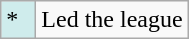<table class="wikitable">
<tr>
<td style="background:#CFECEC; width:1em">*</td>
<td>Led the league</td>
</tr>
</table>
